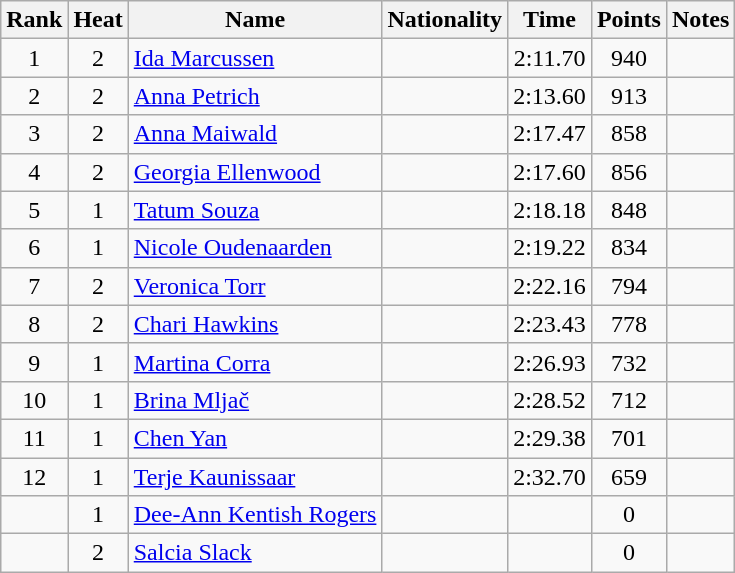<table class="wikitable sortable" style="text-align:center">
<tr>
<th>Rank</th>
<th>Heat</th>
<th>Name</th>
<th>Nationality</th>
<th>Time</th>
<th>Points</th>
<th>Notes</th>
</tr>
<tr>
<td>1</td>
<td>2</td>
<td align="left"><a href='#'>Ida Marcussen</a></td>
<td align=left></td>
<td>2:11.70</td>
<td>940</td>
<td></td>
</tr>
<tr>
<td>2</td>
<td>2</td>
<td align="left"><a href='#'>Anna Petrich</a></td>
<td align=left></td>
<td>2:13.60</td>
<td>913</td>
<td></td>
</tr>
<tr>
<td>3</td>
<td>2</td>
<td align="left"><a href='#'>Anna Maiwald</a></td>
<td align=left></td>
<td>2:17.47</td>
<td>858</td>
<td></td>
</tr>
<tr>
<td>4</td>
<td>2</td>
<td align="left"><a href='#'>Georgia Ellenwood</a></td>
<td align=left></td>
<td>2:17.60</td>
<td>856</td>
<td></td>
</tr>
<tr>
<td>5</td>
<td>1</td>
<td align="left"><a href='#'>Tatum Souza</a></td>
<td align=left></td>
<td>2:18.18</td>
<td>848</td>
<td></td>
</tr>
<tr>
<td>6</td>
<td>1</td>
<td align="left"><a href='#'>Nicole Oudenaarden</a></td>
<td align=left></td>
<td>2:19.22</td>
<td>834</td>
<td></td>
</tr>
<tr>
<td>7</td>
<td>2</td>
<td align="left"><a href='#'>Veronica Torr</a></td>
<td align=left></td>
<td>2:22.16</td>
<td>794</td>
<td></td>
</tr>
<tr>
<td>8</td>
<td>2</td>
<td align="left"><a href='#'>Chari Hawkins</a></td>
<td align=left></td>
<td>2:23.43</td>
<td>778</td>
<td></td>
</tr>
<tr>
<td>9</td>
<td>1</td>
<td align="left"><a href='#'>Martina Corra</a></td>
<td align=left></td>
<td>2:26.93</td>
<td>732</td>
<td></td>
</tr>
<tr>
<td>10</td>
<td>1</td>
<td align="left"><a href='#'>Brina Mljač</a></td>
<td align=left></td>
<td>2:28.52</td>
<td>712</td>
<td></td>
</tr>
<tr>
<td>11</td>
<td>1</td>
<td align="left"><a href='#'>Chen Yan</a></td>
<td align=left></td>
<td>2:29.38</td>
<td>701</td>
<td></td>
</tr>
<tr>
<td>12</td>
<td>1</td>
<td align="left"><a href='#'>Terje Kaunissaar</a></td>
<td align=left></td>
<td>2:32.70</td>
<td>659</td>
<td></td>
</tr>
<tr>
<td></td>
<td>1</td>
<td align="left"><a href='#'>Dee-Ann Kentish Rogers</a></td>
<td align=left></td>
<td></td>
<td>0</td>
<td></td>
</tr>
<tr>
<td></td>
<td>2</td>
<td align="left"><a href='#'>Salcia Slack</a></td>
<td align=left></td>
<td></td>
<td>0</td>
<td></td>
</tr>
</table>
